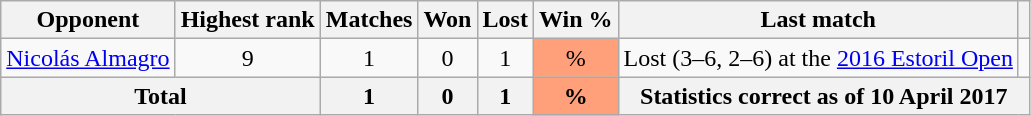<table class="sortable wikitable">
<tr>
<th scope="col">Opponent</th>
<th scope="col">Highest rank</th>
<th scope="col">Matches</th>
<th scope="col">Won</th>
<th scope="col">Lost</th>
<th scope="col">Win %</th>
<th scope="col" class="unsortable">Last match</th>
<th scope="col" class="unsortable"></th>
</tr>
<tr>
<td data-sort-value="Almagro, N"> <a href='#'>Nicolás Almagro</a></td>
<td align=center>9</td>
<td align=center>1</td>
<td align=center>0</td>
<td align=center>1</td>
<td bgcolor=FFA07A align=center>%</td>
<td>Lost (3–6, 2–6) at the <a href='#'>2016 Estoril Open</a></td>
<td align=center></td>
</tr>
<tr>
<th scope="col" colspan=2 align=center>Total</th>
<th scope="col" align=center>1</th>
<th scope="col" align=center>0</th>
<th scope="col" align=center>1</th>
<th scope="col" style="background:#FFA07A;" align=center>%</th>
<th scope="col" colspan=2 align=center>Statistics correct as of 10 April 2017</th>
</tr>
</table>
